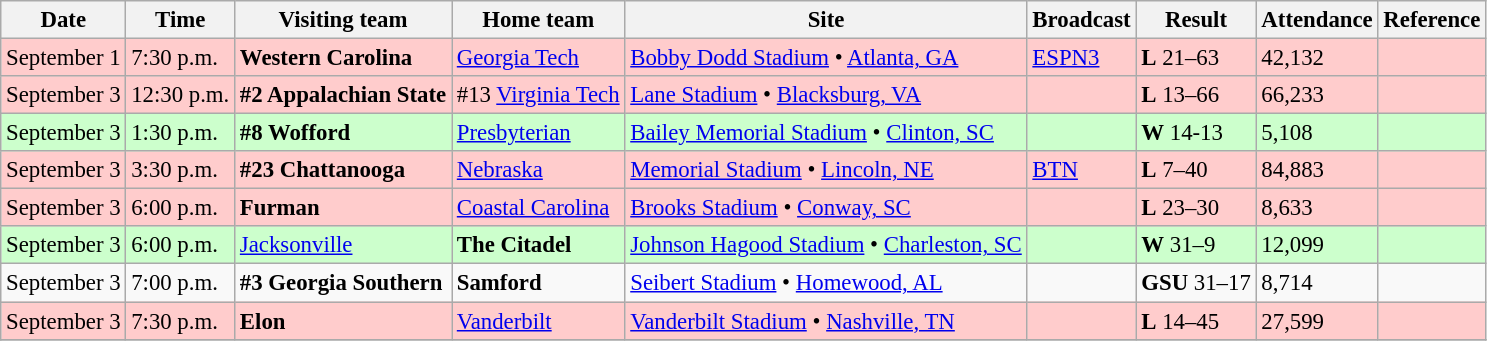<table class="wikitable" style="font-size:95%;">
<tr>
<th>Date</th>
<th>Time</th>
<th>Visiting team</th>
<th>Home team</th>
<th>Site</th>
<th>Broadcast</th>
<th>Result</th>
<th>Attendance</th>
<th class="unsortable">Reference</th>
</tr>
<tr bgcolor=ffcccc>
<td>September 1</td>
<td>7:30 p.m.</td>
<td><strong>Western Carolina</strong></td>
<td><a href='#'>Georgia Tech</a></td>
<td><a href='#'>Bobby Dodd Stadium</a> • <a href='#'>Atlanta, GA</a></td>
<td><a href='#'>ESPN3</a></td>
<td><strong>L</strong> 21–63</td>
<td>42,132</td>
<td align="center"></td>
</tr>
<tr bgcolor=ffcccc>
<td>September 3</td>
<td>12:30 p.m.</td>
<td><strong>#2 Appalachian State</strong></td>
<td>#13 <a href='#'>Virginia Tech</a></td>
<td><a href='#'>Lane Stadium</a> • <a href='#'>Blacksburg, VA</a></td>
<td></td>
<td><strong>L</strong> 13–66</td>
<td>66,233</td>
<td align="center"></td>
</tr>
<tr bgcolor=ccffcc>
<td>September 3</td>
<td>1:30 p.m.</td>
<td><strong>#8 Wofford</strong></td>
<td><a href='#'>Presbyterian</a></td>
<td><a href='#'>Bailey Memorial Stadium</a> • <a href='#'>Clinton, SC</a></td>
<td></td>
<td><strong>W</strong> 14-13</td>
<td>5,108</td>
<td align="center"></td>
</tr>
<tr bgcolor=ffcccc>
<td>September 3</td>
<td>3:30 p.m.</td>
<td><strong>#23 Chattanooga</strong></td>
<td><a href='#'>Nebraska</a></td>
<td><a href='#'>Memorial Stadium</a> • <a href='#'>Lincoln, NE</a></td>
<td><a href='#'>BTN</a></td>
<td><strong>L</strong> 7–40</td>
<td>84,883</td>
<td align="center"></td>
</tr>
<tr bgcolor=ffcccc>
<td>September 3</td>
<td>6:00 p.m.</td>
<td><strong>Furman</strong></td>
<td><a href='#'>Coastal Carolina</a></td>
<td><a href='#'>Brooks Stadium</a> • <a href='#'>Conway, SC</a></td>
<td></td>
<td><strong>L</strong> 23–30</td>
<td>8,633</td>
<td align="center"></td>
</tr>
<tr bgcolor=ccffcc>
<td>September 3</td>
<td>6:00 p.m.</td>
<td><a href='#'>Jacksonville</a></td>
<td><strong>The Citadel</strong></td>
<td><a href='#'>Johnson Hagood Stadium</a> • <a href='#'>Charleston, SC</a></td>
<td></td>
<td><strong>W</strong> 31–9</td>
<td>12,099</td>
<td align="center"></td>
</tr>
<tr>
<td>September 3</td>
<td>7:00 p.m.</td>
<td><strong>#3 Georgia Southern</strong></td>
<td><strong>Samford</strong></td>
<td><a href='#'>Seibert Stadium</a> • <a href='#'>Homewood, AL</a></td>
<td></td>
<td><strong>GSU</strong> 31–17</td>
<td>8,714</td>
<td align="center"></td>
</tr>
<tr bgcolor=ffcccc>
<td>September 3</td>
<td>7:30 p.m.</td>
<td><strong>Elon</strong></td>
<td><a href='#'>Vanderbilt</a></td>
<td><a href='#'>Vanderbilt Stadium</a> • <a href='#'>Nashville, TN</a></td>
<td></td>
<td><strong>L</strong> 14–45</td>
<td>27,599</td>
<td align="center"></td>
</tr>
<tr>
</tr>
</table>
